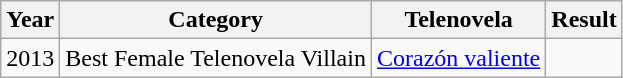<table class="wikitable">
<tr>
<th>Year</th>
<th>Category</th>
<th>Telenovela</th>
<th>Result</th>
</tr>
<tr>
<td>2013</td>
<td>Best Female Telenovela Villain</td>
<td><a href='#'>Corazón valiente</a></td>
<td></td>
</tr>
</table>
